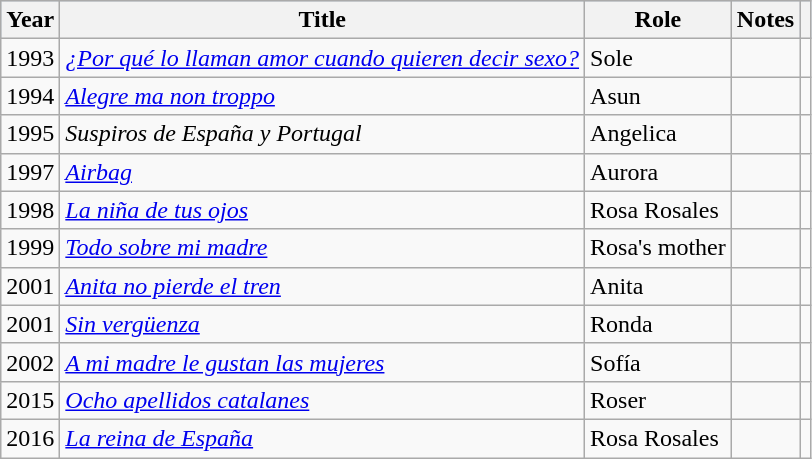<table class="wikitable">
<tr style="background:#b0c4de; text-align:center;">
<th>Year</th>
<th>Title</th>
<th>Role</th>
<th>Notes</th>
<th></th>
</tr>
<tr>
<td>1993</td>
<td><em><a href='#'>¿Por qué lo llaman amor cuando quieren decir sexo?</a></em></td>
<td>Sole</td>
<td></td>
<td></td>
</tr>
<tr>
<td>1994</td>
<td><em><a href='#'>Alegre ma non troppo</a></em></td>
<td>Asun</td>
<td></td>
<td></td>
</tr>
<tr>
<td>1995</td>
<td><em>Suspiros de España y Portugal</em></td>
<td>Angelica</td>
<td></td>
<td></td>
</tr>
<tr>
<td>1997</td>
<td><em><a href='#'>Airbag</a></em></td>
<td>Aurora</td>
<td></td>
<td></td>
</tr>
<tr>
<td>1998</td>
<td><em><a href='#'>La niña de tus ojos</a></em></td>
<td>Rosa Rosales</td>
<td></td>
<td></td>
</tr>
<tr>
<td>1999</td>
<td><em><a href='#'>Todo sobre mi madre</a></em></td>
<td>Rosa's mother</td>
<td></td>
<td></td>
</tr>
<tr>
<td>2001</td>
<td><em><a href='#'>Anita no pierde el tren</a></em></td>
<td>Anita</td>
<td></td>
<td></td>
</tr>
<tr>
<td>2001</td>
<td><em><a href='#'>Sin vergüenza</a></em></td>
<td>Ronda</td>
<td></td>
<td></td>
</tr>
<tr>
<td>2002</td>
<td><em><a href='#'>A mi madre le gustan las mujeres</a></em></td>
<td>Sofía</td>
<td></td>
<td></td>
</tr>
<tr>
<td>2015</td>
<td><em><a href='#'>Ocho apellidos catalanes</a></em></td>
<td>Roser</td>
<td></td>
<td></td>
</tr>
<tr>
<td>2016</td>
<td><em><a href='#'>La reina de España</a></em></td>
<td>Rosa Rosales</td>
<td></td>
<td></td>
</tr>
</table>
